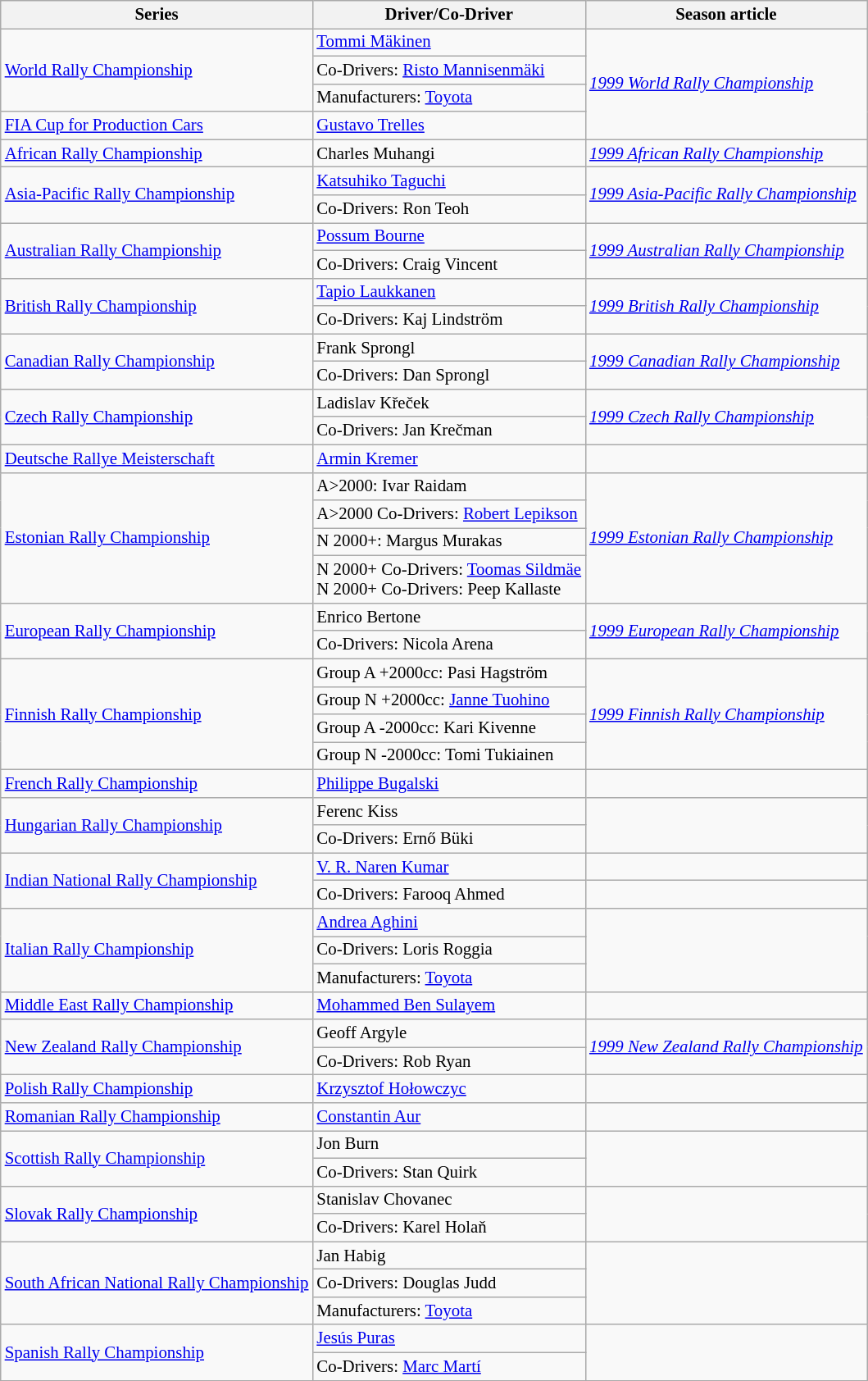<table class="wikitable" style="font-size: 87%;">
<tr>
<th>Series</th>
<th>Driver/Co-Driver</th>
<th>Season article</th>
</tr>
<tr>
<td rowspan=3><a href='#'>World Rally Championship</a></td>
<td> <a href='#'>Tommi Mäkinen</a></td>
<td rowspan=4><em><a href='#'>1999 World Rally Championship</a></em></td>
</tr>
<tr>
<td>Co-Drivers:  <a href='#'>Risto Mannisenmäki</a></td>
</tr>
<tr>
<td>Manufacturers:  <a href='#'>Toyota</a></td>
</tr>
<tr>
<td><a href='#'>FIA Cup for Production Cars</a></td>
<td> <a href='#'>Gustavo Trelles</a></td>
</tr>
<tr>
<td><a href='#'>African Rally Championship</a></td>
<td> Charles Muhangi</td>
<td><em><a href='#'>1999 African Rally Championship</a></em></td>
</tr>
<tr>
<td rowspan=2><a href='#'>Asia-Pacific Rally Championship</a></td>
<td> <a href='#'>Katsuhiko Taguchi</a></td>
<td rowspan=2><em><a href='#'>1999 Asia-Pacific Rally Championship</a></em></td>
</tr>
<tr>
<td>Co-Drivers:  Ron Teoh</td>
</tr>
<tr>
<td rowspan=2><a href='#'>Australian Rally Championship</a></td>
<td> <a href='#'>Possum Bourne</a></td>
<td rowspan=2><em><a href='#'>1999 Australian Rally Championship</a></em></td>
</tr>
<tr>
<td>Co-Drivers:  Craig Vincent</td>
</tr>
<tr>
<td rowspan=2><a href='#'>British Rally Championship</a></td>
<td> <a href='#'>Tapio Laukkanen</a></td>
<td rowspan=2><em><a href='#'>1999 British Rally Championship</a></em></td>
</tr>
<tr>
<td>Co-Drivers:  Kaj Lindström</td>
</tr>
<tr>
<td rowspan=2><a href='#'>Canadian Rally Championship</a></td>
<td> Frank Sprongl</td>
<td rowspan=2><em><a href='#'>1999 Canadian Rally Championship</a></em></td>
</tr>
<tr>
<td>Co-Drivers:  Dan Sprongl</td>
</tr>
<tr>
<td rowspan=2><a href='#'>Czech Rally Championship</a></td>
<td> Ladislav Křeček</td>
<td rowspan=2><em><a href='#'>1999 Czech Rally Championship</a></em></td>
</tr>
<tr>
<td>Co-Drivers:  Jan Krečman</td>
</tr>
<tr>
<td><a href='#'>Deutsche Rallye Meisterschaft</a></td>
<td> <a href='#'>Armin Kremer</a></td>
<td></td>
</tr>
<tr>
<td rowspan=4><a href='#'>Estonian Rally Championship</a></td>
<td>A>2000:  Ivar Raidam</td>
<td rowspan=4><em><a href='#'>1999 Estonian Rally Championship</a></em></td>
</tr>
<tr>
<td>A>2000 Co-Drivers:  <a href='#'>Robert Lepikson</a></td>
</tr>
<tr>
<td>N 2000+:  Margus Murakas</td>
</tr>
<tr>
<td>N 2000+ Co-Drivers:  <a href='#'>Toomas Sildmäe</a><br>N 2000+ Co-Drivers:  Peep Kallaste</td>
</tr>
<tr>
<td rowspan=2><a href='#'>European Rally Championship</a></td>
<td> Enrico Bertone</td>
<td rowspan=2><em><a href='#'>1999 European Rally Championship</a></em></td>
</tr>
<tr>
<td>Co-Drivers:  Nicola Arena</td>
</tr>
<tr>
<td rowspan=4><a href='#'>Finnish Rally Championship</a></td>
<td>Group A +2000cc:  Pasi Hagström</td>
<td rowspan=4><em><a href='#'>1999 Finnish Rally Championship</a></em></td>
</tr>
<tr>
<td>Group N +2000cc:  <a href='#'>Janne Tuohino</a></td>
</tr>
<tr>
<td>Group A -2000cc:  Kari Kivenne</td>
</tr>
<tr>
<td>Group N -2000cc:  Tomi Tukiainen</td>
</tr>
<tr>
<td><a href='#'>French Rally Championship</a></td>
<td> <a href='#'>Philippe Bugalski</a></td>
<td></td>
</tr>
<tr>
<td rowspan=2><a href='#'>Hungarian Rally Championship</a></td>
<td> Ferenc Kiss</td>
<td rowspan=2></td>
</tr>
<tr>
<td>Co-Drivers:  Ernő Büki</td>
</tr>
<tr>
<td rowspan=2><a href='#'>Indian National Rally Championship</a></td>
<td> <a href='#'>V. R. Naren Kumar</a></td>
<td></td>
</tr>
<tr>
<td>Co-Drivers:  Farooq Ahmed</td>
</tr>
<tr>
<td rowspan=3><a href='#'>Italian Rally Championship</a></td>
<td> <a href='#'>Andrea Aghini</a></td>
<td rowspan=3></td>
</tr>
<tr>
<td>Co-Drivers:  Loris Roggia</td>
</tr>
<tr>
<td>Manufacturers:  <a href='#'>Toyota</a></td>
</tr>
<tr>
<td><a href='#'>Middle East Rally Championship</a></td>
<td> <a href='#'>Mohammed Ben Sulayem</a></td>
<td></td>
</tr>
<tr>
<td rowspan=2><a href='#'>New Zealand Rally Championship</a></td>
<td> Geoff Argyle</td>
<td rowspan=2><em><a href='#'>1999 New Zealand Rally Championship</a></em></td>
</tr>
<tr>
<td>Co-Drivers:  Rob Ryan</td>
</tr>
<tr>
<td><a href='#'>Polish Rally Championship</a></td>
<td> <a href='#'>Krzysztof Hołowczyc</a></td>
<td></td>
</tr>
<tr>
<td><a href='#'>Romanian Rally Championship</a></td>
<td> <a href='#'>Constantin Aur</a></td>
<td></td>
</tr>
<tr>
<td rowspan=2><a href='#'>Scottish Rally Championship</a></td>
<td> Jon Burn</td>
<td rowspan=2></td>
</tr>
<tr>
<td>Co-Drivers:  Stan Quirk</td>
</tr>
<tr>
<td rowspan=2><a href='#'>Slovak Rally Championship</a></td>
<td> Stanislav Chovanec</td>
<td rowspan=2></td>
</tr>
<tr>
<td>Co-Drivers:  Karel Holaň</td>
</tr>
<tr>
<td rowspan=3><a href='#'>South African National Rally Championship</a></td>
<td> Jan Habig</td>
<td rowspan=3></td>
</tr>
<tr>
<td>Co-Drivers:  Douglas Judd</td>
</tr>
<tr>
<td>Manufacturers:  <a href='#'>Toyota</a></td>
</tr>
<tr>
<td rowspan=2><a href='#'>Spanish Rally Championship</a></td>
<td> <a href='#'>Jesús Puras</a></td>
<td rowspan=2></td>
</tr>
<tr>
<td>Co-Drivers:  <a href='#'>Marc Martí</a></td>
</tr>
<tr>
</tr>
</table>
